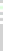<table style="font-size: 85%">
<tr>
<td style="background:#D3D3D3;"></td>
</tr>
<tr>
<td style="background:#dfd;"></td>
</tr>
<tr>
<td style="background:#D3D3D3;"></td>
</tr>
<tr>
<td style="background:#D3D3D3;"></td>
</tr>
<tr>
<td style="background:#D3D3D3;"><br></td>
</tr>
</table>
